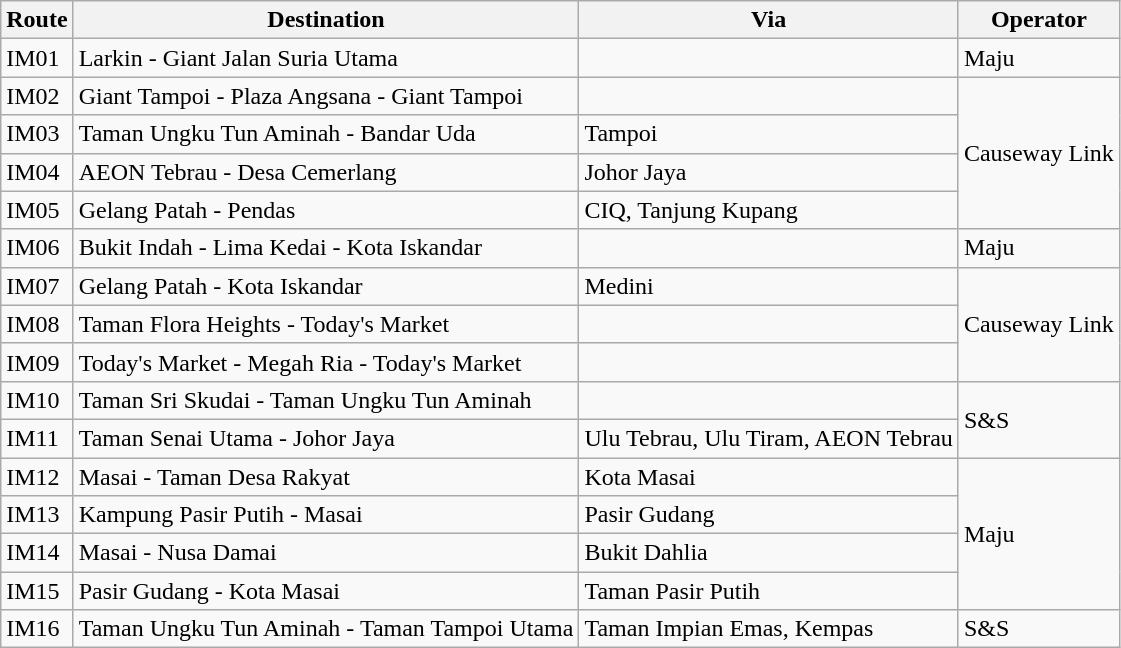<table class="wikitable">
<tr>
<th>Route</th>
<th>Destination</th>
<th>Via</th>
<th>Operator</th>
</tr>
<tr>
<td>IM01</td>
<td>Larkin - Giant Jalan Suria Utama</td>
<td></td>
<td>Maju</td>
</tr>
<tr>
<td>IM02</td>
<td>Giant Tampoi - Plaza Angsana - Giant Tampoi</td>
<td></td>
<td rowspan="4">Causeway Link</td>
</tr>
<tr>
<td>IM03</td>
<td>Taman Ungku Tun Aminah - Bandar Uda</td>
<td>Tampoi</td>
</tr>
<tr>
<td>IM04</td>
<td>AEON Tebrau - Desa Cemerlang</td>
<td>Johor Jaya</td>
</tr>
<tr>
<td>IM05</td>
<td>Gelang Patah - Pendas</td>
<td>CIQ, Tanjung Kupang</td>
</tr>
<tr>
<td>IM06</td>
<td>Bukit Indah - Lima Kedai - Kota Iskandar</td>
<td></td>
<td>Maju</td>
</tr>
<tr>
<td>IM07</td>
<td>Gelang Patah - Kota Iskandar</td>
<td>Medini</td>
<td rowspan="3">Causeway Link</td>
</tr>
<tr>
<td>IM08</td>
<td>Taman Flora Heights - Today's Market</td>
<td></td>
</tr>
<tr>
<td>IM09</td>
<td>Today's Market - Megah Ria - Today's Market</td>
<td></td>
</tr>
<tr>
<td>IM10</td>
<td>Taman Sri Skudai - Taman Ungku Tun Aminah</td>
<td></td>
<td rowspan="2">S&S</td>
</tr>
<tr>
<td>IM11</td>
<td>Taman Senai Utama - Johor Jaya</td>
<td>Ulu Tebrau, Ulu Tiram, AEON Tebrau</td>
</tr>
<tr>
<td>IM12</td>
<td>Masai - Taman Desa Rakyat</td>
<td>Kota Masai</td>
<td rowspan="4">Maju</td>
</tr>
<tr>
<td>IM13</td>
<td>Kampung Pasir Putih - Masai</td>
<td>Pasir Gudang</td>
</tr>
<tr>
<td>IM14</td>
<td>Masai - Nusa Damai</td>
<td>Bukit Dahlia</td>
</tr>
<tr>
<td>IM15</td>
<td>Pasir Gudang - Kota Masai</td>
<td>Taman Pasir Putih</td>
</tr>
<tr>
<td>IM16</td>
<td>Taman Ungku Tun Aminah - Taman Tampoi Utama</td>
<td>Taman Impian Emas, Kempas</td>
<td>S&S</td>
</tr>
</table>
